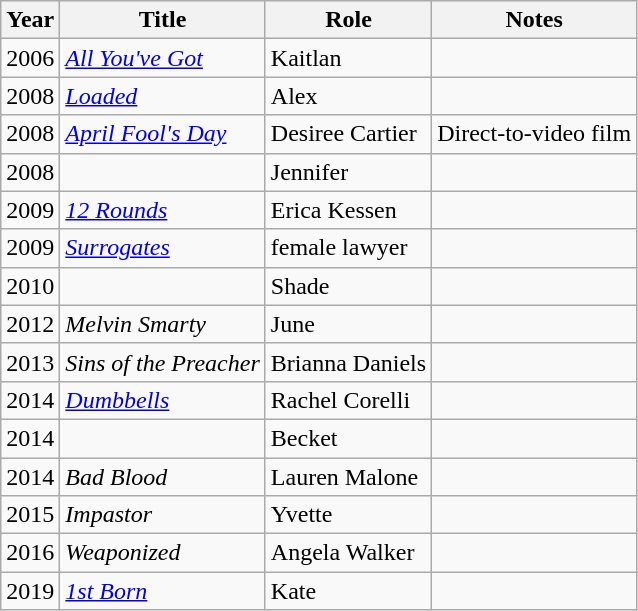<table class="wikitable sortable">
<tr>
<th>Year</th>
<th>Title</th>
<th>Role</th>
<th class="unsortable">Notes</th>
</tr>
<tr>
<td>2006</td>
<td><em><a href='#'>All You've Got</a></em></td>
<td>Kaitlan</td>
<td></td>
</tr>
<tr>
<td>2008</td>
<td><em><a href='#'>Loaded</a></em></td>
<td>Alex</td>
<td></td>
</tr>
<tr>
<td>2008</td>
<td><em><a href='#'>April Fool's Day</a></em></td>
<td>Desiree Cartier</td>
<td>Direct-to-video film</td>
</tr>
<tr>
<td>2008</td>
<td><em></em></td>
<td>Jennifer</td>
<td></td>
</tr>
<tr>
<td>2009</td>
<td><em><a href='#'>12 Rounds</a></em></td>
<td>Erica Kessen</td>
<td></td>
</tr>
<tr>
<td>2009</td>
<td><em><a href='#'>Surrogates</a></em></td>
<td>female lawyer</td>
<td></td>
</tr>
<tr>
<td>2010</td>
<td><em></em></td>
<td>Shade</td>
<td></td>
</tr>
<tr>
<td>2012</td>
<td><em>Melvin Smarty</em></td>
<td>June</td>
<td></td>
</tr>
<tr>
<td>2013</td>
<td><em>Sins of the Preacher</em></td>
<td>Brianna Daniels</td>
<td></td>
</tr>
<tr>
<td>2014</td>
<td><em><a href='#'>Dumbbells</a></em></td>
<td>Rachel Corelli</td>
<td></td>
</tr>
<tr>
<td>2014</td>
<td><em></em></td>
<td>Becket</td>
<td></td>
</tr>
<tr>
<td>2014</td>
<td><em>Bad Blood</em></td>
<td>Lauren Malone</td>
<td></td>
</tr>
<tr>
<td>2015</td>
<td><em>Impastor</em></td>
<td>Yvette</td>
<td></td>
</tr>
<tr>
<td>2016</td>
<td><em>Weaponized</em></td>
<td>Angela Walker</td>
<td></td>
</tr>
<tr>
<td>2019</td>
<td><em><a href='#'>1st Born</a></em></td>
<td>Kate</td>
<td></td>
</tr>
</table>
